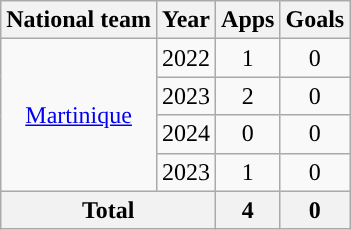<table class="wikitable" style="text-align:center">
<tr>
<th>National team</th>
<th>Year</th>
<th>Apps</th>
<th>Goals</th>
</tr>
<tr>
<td rowspan="4"><a href='#'>Martinique</a></td>
<td>2022</td>
<td>1</td>
<td>0</td>
</tr>
<tr>
<td>2023</td>
<td>2</td>
<td>0</td>
</tr>
<tr>
<td>2024</td>
<td>0</td>
<td>0</td>
</tr>
<tr>
<td>2023</td>
<td>1</td>
<td>0</td>
</tr>
<tr>
<th colspan=2>Total</th>
<th>4</th>
<th>0</th>
</tr>
</table>
